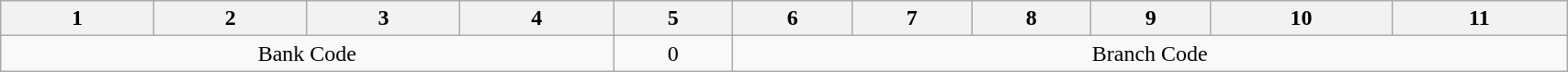<table width="90%" class="wikitable" style="text-align:center;">
<tr ฿>
<th>1</th>
<th>2</th>
<th>3</th>
<th>4</th>
<th>5</th>
<th>6</th>
<th>7</th>
<th>8</th>
<th>9</th>
<th>10</th>
<th>11</th>
</tr>
<tr>
<td colspan="4">Bank Code</td>
<td>0</td>
<td colspan="6">Branch Code</td>
</tr>
</table>
